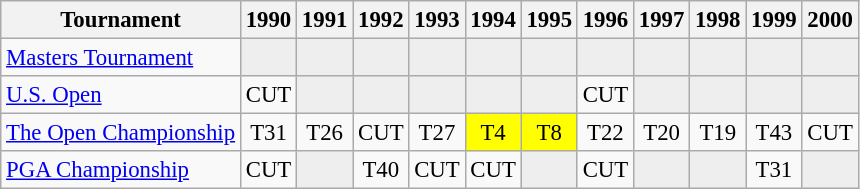<table class="wikitable" style="font-size:95%;text-align:center;">
<tr>
<th>Tournament</th>
<th>1990</th>
<th>1991</th>
<th>1992</th>
<th>1993</th>
<th>1994</th>
<th>1995</th>
<th>1996</th>
<th>1997</th>
<th>1998</th>
<th>1999</th>
<th>2000</th>
</tr>
<tr>
<td align=left><a href='#'>Masters Tournament</a></td>
<td style="background:#eeeeee;"></td>
<td style="background:#eeeeee;"></td>
<td style="background:#eeeeee;"></td>
<td style="background:#eeeeee;"></td>
<td style="background:#eeeeee;"></td>
<td style="background:#eeeeee;"></td>
<td style="background:#eeeeee;"></td>
<td style="background:#eeeeee;"></td>
<td style="background:#eeeeee;"></td>
<td style="background:#eeeeee;"></td>
<td style="background:#eeeeee;"></td>
</tr>
<tr>
<td align=left><a href='#'>U.S. Open</a></td>
<td>CUT</td>
<td style="background:#eeeeee;"></td>
<td style="background:#eeeeee;"></td>
<td style="background:#eeeeee;"></td>
<td style="background:#eeeeee;"></td>
<td style="background:#eeeeee;"></td>
<td>CUT</td>
<td style="background:#eeeeee;"></td>
<td style="background:#eeeeee;"></td>
<td style="background:#eeeeee;"></td>
<td style="background:#eeeeee;"></td>
</tr>
<tr>
<td align=left><a href='#'>The Open Championship</a></td>
<td>T31</td>
<td>T26</td>
<td>CUT</td>
<td>T27</td>
<td style="background:yellow;">T4</td>
<td style="background:yellow;">T8</td>
<td>T22</td>
<td>T20</td>
<td>T19</td>
<td>T43</td>
<td>CUT</td>
</tr>
<tr>
<td align=left><a href='#'>PGA Championship</a></td>
<td>CUT</td>
<td style="background:#eeeeee;"></td>
<td>T40</td>
<td>CUT</td>
<td>CUT</td>
<td style="background:#eeeeee;"></td>
<td>CUT</td>
<td style="background:#eeeeee;"></td>
<td style="background:#eeeeee;"></td>
<td>T31</td>
<td style="background:#eeeeee;"></td>
</tr>
</table>
